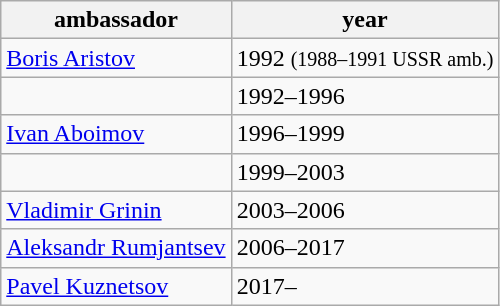<table class="wikitable sortable">
<tr>
<th>ambassador</th>
<th>year</th>
</tr>
<tr>
<td><a href='#'>Boris Aristov</a></td>
<td>1992 <small>(1988–1991 USSR amb.)</small></td>
</tr>
<tr>
<td></td>
<td>1992–1996</td>
</tr>
<tr>
<td><a href='#'>Ivan Aboimov</a></td>
<td>1996–1999</td>
</tr>
<tr>
<td></td>
<td>1999–2003</td>
</tr>
<tr>
<td><a href='#'>Vladimir Grinin</a></td>
<td>2003–2006</td>
</tr>
<tr>
<td><a href='#'>Aleksandr Rumjantsev</a></td>
<td>2006–2017</td>
</tr>
<tr>
<td><a href='#'>Pavel Kuznetsov</a></td>
<td>2017–</td>
</tr>
</table>
